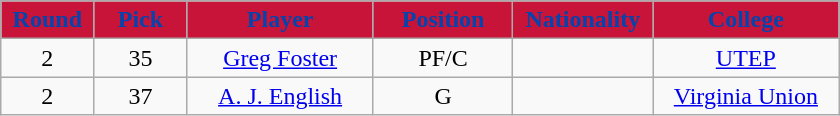<table class="wikitable sortable sortable">
<tr>
<th style="background:#C9143A; color:#0344AD" width="10%">Round</th>
<th style="background:#C9143A; color:#0344AD" width="10%">Pick</th>
<th style="background:#C9143A; color:#0344AD" width="20%">Player</th>
<th style="background:#C9143A; color:#0344AD" width="15%">Position</th>
<th style="background:#C9143A; color:#0344AD" width="15%">Nationality</th>
<th style="background:#C9143A; color:#0344AD" width="20%">College</th>
</tr>
<tr style="text-align: center">
<td>2</td>
<td>35</td>
<td><a href='#'>Greg Foster</a></td>
<td>PF/C</td>
<td></td>
<td><a href='#'>UTEP</a></td>
</tr>
<tr style="text-align: center">
<td>2</td>
<td>37</td>
<td><a href='#'>A. J. English</a></td>
<td>G</td>
<td></td>
<td><a href='#'>Virginia Union</a></td>
</tr>
</table>
